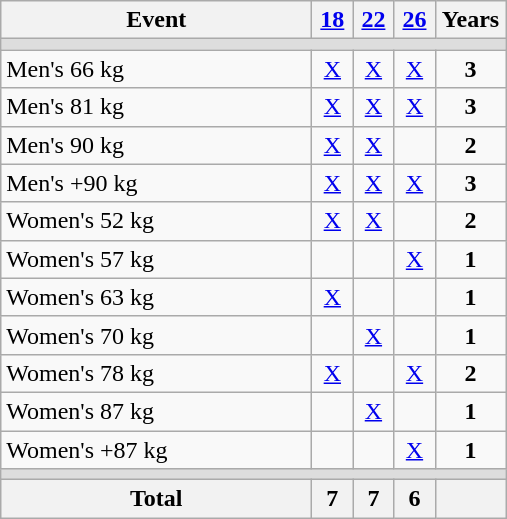<table class=wikitable style="text-align:center">
<tr>
<th width="200">Event</th>
<th width=20><a href='#'>18</a></th>
<th width=20><a href='#'>22</a></th>
<th width=20><a href='#'>26</a></th>
<th width=40>Years</th>
</tr>
<tr bgcolor=#DDDDDD>
<td colspan=5></td>
</tr>
<tr>
<td align=left>Men's 66 kg</td>
<td><a href='#'>X</a></td>
<td><a href='#'>X</a></td>
<td><a href='#'>X</a></td>
<td><strong>3</strong></td>
</tr>
<tr>
<td align=left>Men's 81 kg</td>
<td><a href='#'>X</a></td>
<td><a href='#'>X</a></td>
<td><a href='#'>X</a></td>
<td><strong>3</strong></td>
</tr>
<tr>
<td align=left>Men's 90 kg</td>
<td><a href='#'>X</a></td>
<td><a href='#'>X</a></td>
<td></td>
<td><strong>2</strong></td>
</tr>
<tr>
<td align=left>Men's +90 kg</td>
<td><a href='#'>X</a></td>
<td><a href='#'>X</a></td>
<td><a href='#'>X</a></td>
<td><strong>3</strong></td>
</tr>
<tr>
<td align=left>Women's 52 kg</td>
<td><a href='#'>X</a></td>
<td><a href='#'>X</a></td>
<td></td>
<td><strong>2</strong></td>
</tr>
<tr>
<td align=left>Women's 57 kg</td>
<td></td>
<td></td>
<td><a href='#'>X</a></td>
<td><strong>1</strong></td>
</tr>
<tr>
<td align=left>Women's 63 kg</td>
<td><a href='#'>X</a></td>
<td></td>
<td></td>
<td><strong>1</strong></td>
</tr>
<tr>
<td align=left>Women's 70 kg</td>
<td></td>
<td><a href='#'>X</a></td>
<td></td>
<td><strong>1</strong></td>
</tr>
<tr>
<td align=left>Women's 78 kg</td>
<td><a href='#'>X</a></td>
<td></td>
<td><a href='#'>X</a></td>
<td><strong>2</strong></td>
</tr>
<tr>
<td align=left>Women's 87 kg</td>
<td></td>
<td><a href='#'>X</a></td>
<td></td>
<td><strong>1</strong></td>
</tr>
<tr>
<td align=left>Women's +87 kg</td>
<td></td>
<td></td>
<td><a href='#'>X</a></td>
<td><strong>1</strong></td>
</tr>
<tr bgcolor=#DDDDDD>
<td colspan=5></td>
</tr>
<tr>
<th>Total</th>
<th>7</th>
<th>7</th>
<th>6</th>
<th></th>
</tr>
</table>
